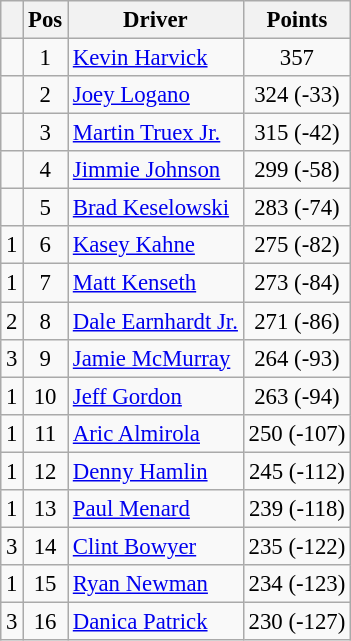<table class="wikitable" style="font-size: 95%;">
<tr>
<th></th>
<th>Pos</th>
<th>Driver</th>
<th>Points</th>
</tr>
<tr>
<td align="left"></td>
<td style="text-align:center;">1</td>
<td><a href='#'>Kevin Harvick</a></td>
<td style="text-align:center;">357</td>
</tr>
<tr>
<td align="left"></td>
<td style="text-align:center;">2</td>
<td><a href='#'>Joey Logano</a></td>
<td style="text-align:center;">324 (-33)</td>
</tr>
<tr>
<td align="left"></td>
<td style="text-align:center;">3</td>
<td><a href='#'>Martin Truex Jr.</a></td>
<td style="text-align:center;">315 (-42)</td>
</tr>
<tr>
<td align="left"></td>
<td style="text-align:center;">4</td>
<td><a href='#'>Jimmie Johnson</a></td>
<td style="text-align:center;">299 (-58)</td>
</tr>
<tr>
<td align="left"></td>
<td style="text-align:center;">5</td>
<td><a href='#'>Brad Keselowski</a></td>
<td style="text-align:center;">283 (-74)</td>
</tr>
<tr>
<td align="left"> 1</td>
<td style="text-align:center;">6</td>
<td><a href='#'>Kasey Kahne</a></td>
<td style="text-align:center;">275 (-82)</td>
</tr>
<tr>
<td align="left"> 1</td>
<td style="text-align:center;">7</td>
<td><a href='#'>Matt Kenseth</a></td>
<td style="text-align:center;">273 (-84)</td>
</tr>
<tr>
<td align="left"> 2</td>
<td style="text-align:center;">8</td>
<td><a href='#'>Dale Earnhardt Jr.</a></td>
<td style="text-align:center;">271 (-86)</td>
</tr>
<tr>
<td align="left"> 3</td>
<td style="text-align:center;">9</td>
<td><a href='#'>Jamie McMurray</a></td>
<td style="text-align:center;">264 (-93)</td>
</tr>
<tr>
<td align="left"> 1</td>
<td style="text-align:center;">10</td>
<td><a href='#'>Jeff Gordon</a></td>
<td style="text-align:center;">263 (-94)</td>
</tr>
<tr>
<td align="left"> 1</td>
<td style="text-align:center;">11</td>
<td><a href='#'>Aric Almirola</a></td>
<td style="text-align:center;">250 (-107)</td>
</tr>
<tr>
<td align="left"> 1</td>
<td style="text-align:center;">12</td>
<td><a href='#'>Denny Hamlin</a></td>
<td style="text-align:center;">245 (-112)</td>
</tr>
<tr>
<td align="left"> 1</td>
<td style="text-align:center;">13</td>
<td><a href='#'>Paul Menard</a></td>
<td style="text-align:center;">239 (-118)</td>
</tr>
<tr>
<td align="left"> 3</td>
<td style="text-align:center;">14</td>
<td><a href='#'>Clint Bowyer</a></td>
<td style="text-align:center;">235 (-122)</td>
</tr>
<tr>
<td align="left"> 1</td>
<td style="text-align:center;">15</td>
<td><a href='#'>Ryan Newman</a></td>
<td style="text-align:center;">234 (-123)</td>
</tr>
<tr>
<td align="left"> 3</td>
<td style="text-align:center;">16</td>
<td><a href='#'>Danica Patrick</a></td>
<td style="text-align:center;">230 (-127)</td>
</tr>
</table>
